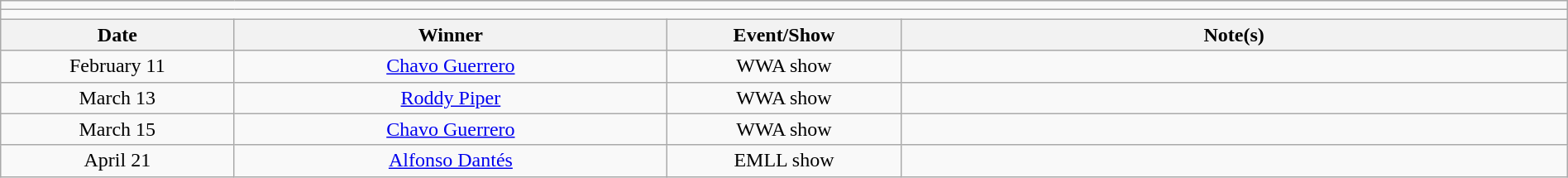<table class="wikitable" style="text-align:center; width:100%;">
<tr>
<td colspan=5></td>
</tr>
<tr>
<td colspan=5><strong></strong></td>
</tr>
<tr>
<th width=14%>Date</th>
<th width=26%>Winner</th>
<th width=14%>Event/Show</th>
<th width=40%>Note(s)</th>
</tr>
<tr>
<td>February 11</td>
<td><a href='#'>Chavo Guerrero</a></td>
<td>WWA show</td>
<td></td>
</tr>
<tr>
<td>March 13</td>
<td><a href='#'>Roddy Piper</a></td>
<td>WWA show</td>
<td></td>
</tr>
<tr>
<td>March 15</td>
<td><a href='#'>Chavo Guerrero</a></td>
<td>WWA show</td>
<td></td>
</tr>
<tr>
<td>April 21</td>
<td><a href='#'>Alfonso Dantés</a></td>
<td>EMLL show</td>
<td></td>
</tr>
</table>
